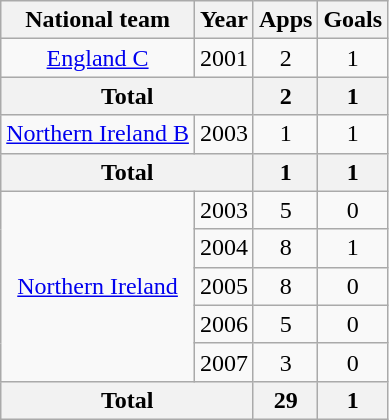<table class="wikitable" style="text-align: center;">
<tr>
<th>National team</th>
<th>Year</th>
<th>Apps</th>
<th>Goals</th>
</tr>
<tr>
<td><a href='#'>England C</a></td>
<td>2001</td>
<td>2</td>
<td>1</td>
</tr>
<tr>
<th colspan=2>Total</th>
<th>2</th>
<th>1</th>
</tr>
<tr>
<td><a href='#'>Northern Ireland B</a></td>
<td>2003</td>
<td>1</td>
<td>1</td>
</tr>
<tr>
<th colspan=2>Total</th>
<th>1</th>
<th>1</th>
</tr>
<tr>
<td rowspan=5><a href='#'>Northern Ireland</a></td>
<td>2003</td>
<td>5</td>
<td>0</td>
</tr>
<tr>
<td>2004</td>
<td>8</td>
<td>1</td>
</tr>
<tr>
<td>2005</td>
<td>8</td>
<td>0</td>
</tr>
<tr>
<td>2006</td>
<td>5</td>
<td>0</td>
</tr>
<tr>
<td>2007</td>
<td>3</td>
<td>0</td>
</tr>
<tr>
<th colspan=2>Total</th>
<th>29</th>
<th>1</th>
</tr>
</table>
